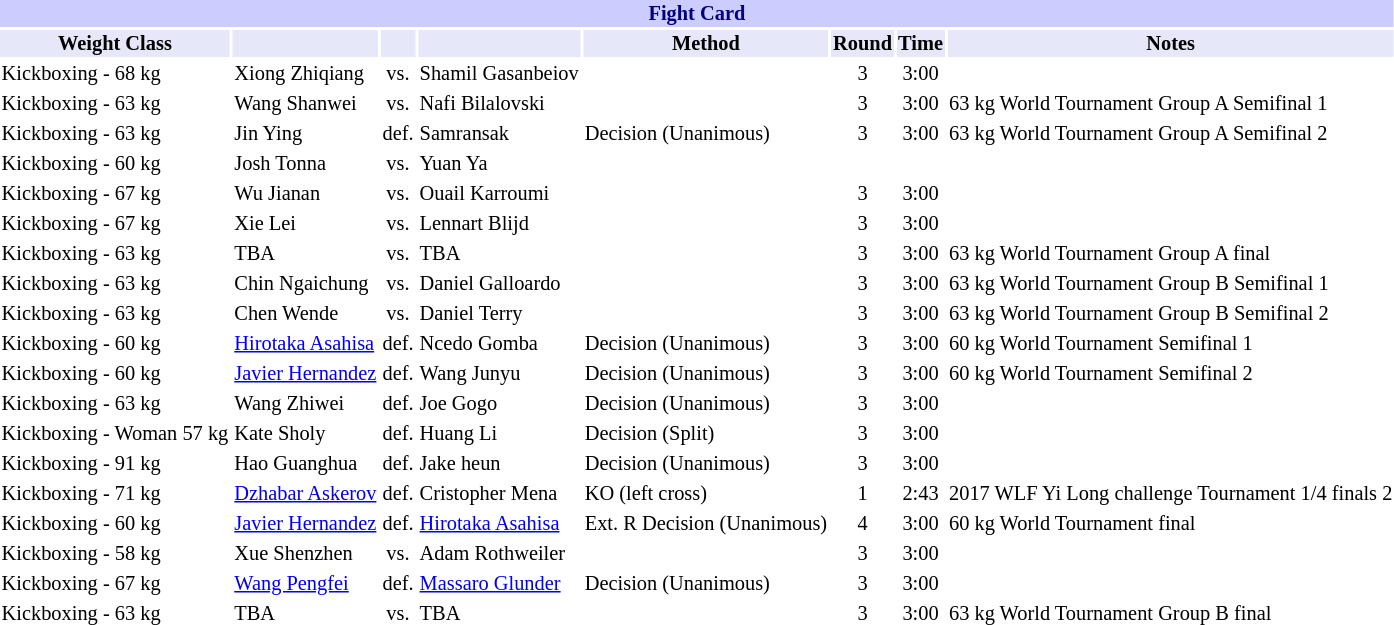<table class="toccolours" style="font-size: 85%;">
<tr>
<th colspan="8" style="background-color: #ccf; color: #000080; text-align: center;"><strong>Fight Card</strong></th>
</tr>
<tr>
<th colspan="1" style="background-color: #E6E8FA; color: #000000; text-align: center;">Weight Class</th>
<th colspan="1" style="background-color: #E6E8FA; color: #000000; text-align: center;"></th>
<th colspan="1" style="background-color: #E6E8FA; color: #000000; text-align: center;"></th>
<th colspan="1" style="background-color: #E6E8FA; color: #000000; text-align: center;"></th>
<th colspan="1" style="background-color: #E6E8FA; color: #000000; text-align: center;">Method</th>
<th colspan="1" style="background-color: #E6E8FA; color: #000000; text-align: center;">Round</th>
<th colspan="1" style="background-color: #E6E8FA; color: #000000; text-align: center;">Time</th>
<th colspan="1" style="background-color: #E6E8FA; color: #000000; text-align: center;">Notes</th>
</tr>
<tr>
<td>Kickboxing - 68 kg</td>
<td> Xiong Zhiqiang</td>
<td align=center>vs.</td>
<td> Shamil Gasanbeiov</td>
<td></td>
<td align=center>3</td>
<td align=center>3:00</td>
<td></td>
</tr>
<tr>
<td>Kickboxing - 63 kg</td>
<td> Wang Shanwei</td>
<td align=center>vs.</td>
<td> Nafi Bilalovski</td>
<td></td>
<td align=center>3</td>
<td align=center>3:00</td>
<td>63 kg World Tournament Group A Semifinal 1</td>
</tr>
<tr>
<td>Kickboxing - 63 kg</td>
<td> Jin Ying</td>
<td align=center>def.</td>
<td> Samransak</td>
<td>Decision (Unanimous)</td>
<td align=center>3</td>
<td align=center>3:00</td>
<td>63 kg World Tournament Group A Semifinal 2</td>
</tr>
<tr>
<td>Kickboxing - 60 kg</td>
<td> Josh Tonna</td>
<td align=center>vs.</td>
<td> Yuan Ya</td>
<td></td>
<td align=center></td>
<td align=center></td>
<td></td>
</tr>
<tr>
<td>Kickboxing - 67 kg</td>
<td> Wu Jianan</td>
<td align=center>vs.</td>
<td> Ouail Karroumi</td>
<td></td>
<td align=center>3</td>
<td align=center>3:00</td>
<td></td>
</tr>
<tr>
<td>Kickboxing - 67 kg</td>
<td> Xie Lei</td>
<td align=center>vs.</td>
<td> Lennart Blijd</td>
<td></td>
<td align=center>3</td>
<td align=center>3:00</td>
<td></td>
</tr>
<tr>
<td>Kickboxing - 63 kg</td>
<td> TBA</td>
<td align=center>vs.</td>
<td> TBA</td>
<td></td>
<td align=center>3</td>
<td align=center>3:00</td>
<td>63 kg World Tournament Group A final</td>
</tr>
<tr>
<td>Kickboxing - 63 kg</td>
<td> Chin Ngaichung</td>
<td align=center>vs.</td>
<td> Daniel Galloardo</td>
<td></td>
<td align=center>3</td>
<td align=center>3:00</td>
<td>63 kg World Tournament Group B Semifinal 1</td>
</tr>
<tr>
<td>Kickboxing - 63 kg</td>
<td> Chen Wende</td>
<td align=center>vs.</td>
<td> Daniel Terry</td>
<td></td>
<td align=center>3</td>
<td align=center>3:00</td>
<td>63 kg World Tournament Group B Semifinal 2</td>
</tr>
<tr>
<td>Kickboxing - 60 kg</td>
<td> <a href='#'>Hirotaka Asahisa</a></td>
<td align=center>def.</td>
<td> Ncedo Gomba</td>
<td>Decision (Unanimous)</td>
<td align=center>3</td>
<td align=center>3:00</td>
<td>60 kg World Tournament Semifinal 1</td>
</tr>
<tr>
<td>Kickboxing - 60 kg</td>
<td> <a href='#'>Javier Hernandez</a></td>
<td align=center>def.</td>
<td> Wang Junyu</td>
<td>Decision (Unanimous)</td>
<td align=center>3</td>
<td align=center>3:00</td>
<td>60 kg World Tournament Semifinal 2</td>
</tr>
<tr>
<td>Kickboxing - 63 kg</td>
<td> Wang Zhiwei</td>
<td align=center>def.</td>
<td> Joe Gogo</td>
<td>Decision (Unanimous)</td>
<td align=center>3</td>
<td align=center>3:00</td>
<td></td>
</tr>
<tr>
<td>Kickboxing - Woman 57 kg</td>
<td> Kate Sholy</td>
<td align=center>def.</td>
<td> Huang Li</td>
<td>Decision (Split)</td>
<td align=center>3</td>
<td align=center>3:00</td>
<td></td>
</tr>
<tr>
<td>Kickboxing - 91 kg</td>
<td> Hao Guanghua</td>
<td align=center>def.</td>
<td> Jake heun</td>
<td>Decision (Unanimous)</td>
<td align=center>3</td>
<td align=center>3:00</td>
<td></td>
</tr>
<tr>
<td>Kickboxing - 71 kg</td>
<td> <a href='#'>Dzhabar Askerov</a></td>
<td align=center>def.</td>
<td> Cristopher Mena</td>
<td>KO (left cross)</td>
<td align=center>1</td>
<td align=center>2:43</td>
<td>2017 WLF Yi Long challenge Tournament 1/4 finals 2</td>
</tr>
<tr>
<td>Kickboxing - 60 kg</td>
<td> <a href='#'>Javier Hernandez</a></td>
<td align=center>def.</td>
<td> <a href='#'>Hirotaka Asahisa</a></td>
<td>Ext. R Decision (Unanimous)</td>
<td align=center>4</td>
<td align=center>3:00</td>
<td>60 kg World Tournament final</td>
</tr>
<tr>
<td>Kickboxing - 58 kg</td>
<td> Xue Shenzhen</td>
<td align=center>vs.</td>
<td> Adam Rothweiler</td>
<td></td>
<td align=center>3</td>
<td align=center>3:00</td>
<td></td>
</tr>
<tr>
<td>Kickboxing - 67 kg</td>
<td> <a href='#'>Wang Pengfei</a></td>
<td align=center>def.</td>
<td> <a href='#'>Massaro Glunder</a></td>
<td>Decision (Unanimous)</td>
<td align=center>3</td>
<td align=center>3:00</td>
<td></td>
</tr>
<tr>
<td>Kickboxing - 63 kg</td>
<td> TBA</td>
<td align=center>vs.</td>
<td> TBA</td>
<td></td>
<td align=center>3</td>
<td align=center>3:00</td>
<td>63 kg World Tournament Group B final</td>
</tr>
<tr>
</tr>
</table>
